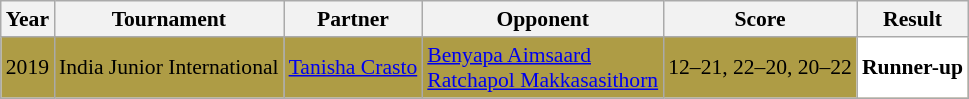<table class="sortable wikitable" style="font-size: 90%;">
<tr>
<th>Year</th>
<th>Tournament</th>
<th>Partner</th>
<th>Opponent</th>
<th>Score</th>
<th>Result</th>
</tr>
<tr style="background:#AE9C45">
<td align="center">2019</td>
<td align="left">India Junior International</td>
<td align="left"> <a href='#'>Tanisha Crasto</a></td>
<td align="left"> <a href='#'>Benyapa Aimsaard</a><br> <a href='#'>Ratchapol Makkasasithorn</a></td>
<td align="left">12–21, 22–20, 20–22</td>
<td style="text-align:left; background:white"> <strong>Runner-up</strong></td>
</tr>
</table>
